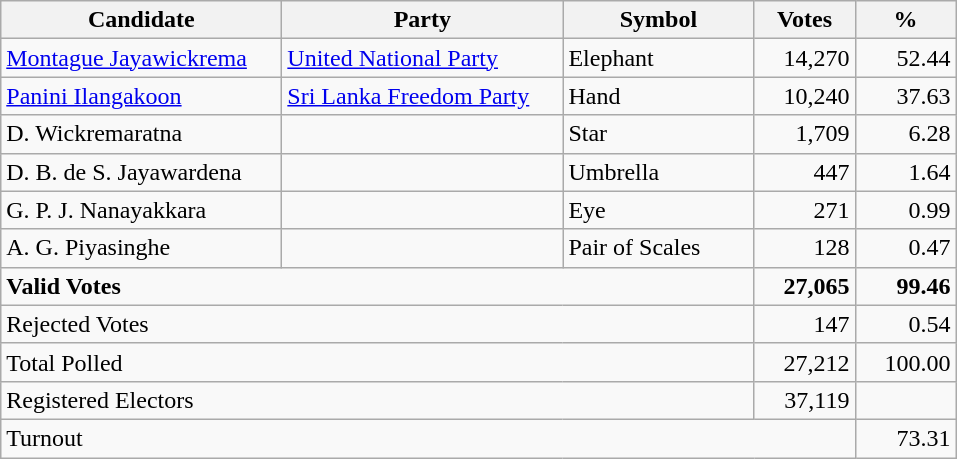<table class="wikitable" border="1" style="text-align:right;">
<tr>
<th align=left width="180">Candidate</th>
<th align=left width="180">Party</th>
<th align=left width="120">Symbol</th>
<th align=left width="60">Votes</th>
<th align=left width="60">%</th>
</tr>
<tr>
<td align=left><a href='#'>Montague Jayawickrema</a></td>
<td align=left><a href='#'>United National Party</a></td>
<td align=left>Elephant</td>
<td align=right>14,270</td>
<td align=right>52.44</td>
</tr>
<tr>
<td align=left><a href='#'>Panini Ilangakoon</a></td>
<td align=left><a href='#'>Sri Lanka Freedom Party</a></td>
<td align=left>Hand</td>
<td align=right>10,240</td>
<td align=right>37.63</td>
</tr>
<tr>
<td align=left>D. Wickremaratna</td>
<td align=left></td>
<td align=left>Star</td>
<td align=right>1,709</td>
<td align=right>6.28</td>
</tr>
<tr>
<td align=left>D. B. de S. Jayawardena</td>
<td align=left></td>
<td align=left>Umbrella</td>
<td align=right>447</td>
<td align=right>1.64</td>
</tr>
<tr>
<td align=left>G. P. J. Nanayakkara</td>
<td align=left></td>
<td align=left>Eye</td>
<td align=right>271</td>
<td align=right>0.99</td>
</tr>
<tr>
<td align=left>A. G. Piyasinghe</td>
<td align=left></td>
<td align=left>Pair of Scales</td>
<td align=right>128</td>
<td align=right>0.47</td>
</tr>
<tr>
<td align=left colspan=3><strong>Valid Votes</strong></td>
<td align=right><strong>27,065</strong></td>
<td align=right><strong>99.46</strong></td>
</tr>
<tr>
<td align=left colspan=3>Rejected Votes</td>
<td align=right>147</td>
<td align=right>0.54</td>
</tr>
<tr>
<td align=left colspan=3>Total Polled</td>
<td align=right>27,212</td>
<td align=right>100.00</td>
</tr>
<tr>
<td align=left colspan=3>Registered Electors</td>
<td align=right>37,119</td>
<td></td>
</tr>
<tr>
<td align=left colspan=4>Turnout</td>
<td align=right>73.31</td>
</tr>
</table>
